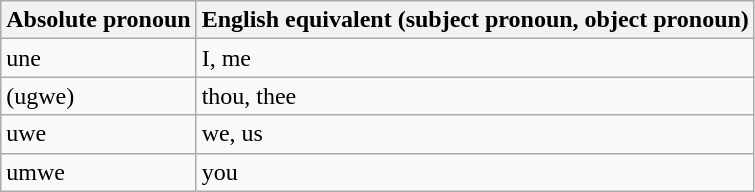<table class="wikitable">
<tr>
<th>Absolute pronoun</th>
<th>English equivalent (subject pronoun, object pronoun)</th>
</tr>
<tr>
<td>une</td>
<td>I, me</td>
</tr>
<tr>
<td>(ugwe)</td>
<td>thou, thee</td>
</tr>
<tr>
<td>uwe</td>
<td>we, us</td>
</tr>
<tr>
<td>umwe</td>
<td>you</td>
</tr>
</table>
